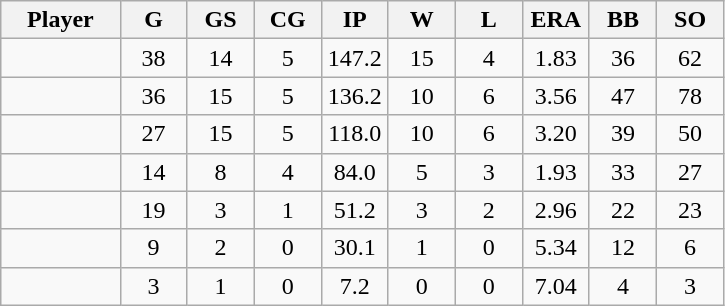<table class="wikitable sortable">
<tr>
<th bgcolor="#DDDDFF" width="16%">Player</th>
<th bgcolor="#DDDDFF" width="9%">G</th>
<th bgcolor="#DDDDFF" width="9%">GS</th>
<th bgcolor="#DDDDFF" width="9%">CG</th>
<th bgcolor="#DDDDFF" width="9%">IP</th>
<th bgcolor="#DDDDFF" width="9%">W</th>
<th bgcolor="#DDDDFF" width="9%">L</th>
<th bgcolor="#DDDDFF" width="9%">ERA</th>
<th bgcolor="#DDDDFF" width="9%">BB</th>
<th bgcolor="#DDDDFF" width="9%">SO</th>
</tr>
<tr align="center">
<td></td>
<td>38</td>
<td>14</td>
<td>5</td>
<td>147.2</td>
<td>15</td>
<td>4</td>
<td>1.83</td>
<td>36</td>
<td>62</td>
</tr>
<tr align="center">
<td></td>
<td>36</td>
<td>15</td>
<td>5</td>
<td>136.2</td>
<td>10</td>
<td>6</td>
<td>3.56</td>
<td>47</td>
<td>78</td>
</tr>
<tr align="center">
<td></td>
<td>27</td>
<td>15</td>
<td>5</td>
<td>118.0</td>
<td>10</td>
<td>6</td>
<td>3.20</td>
<td>39</td>
<td>50</td>
</tr>
<tr align="center">
<td></td>
<td>14</td>
<td>8</td>
<td>4</td>
<td>84.0</td>
<td>5</td>
<td>3</td>
<td>1.93</td>
<td>33</td>
<td>27</td>
</tr>
<tr align="center">
<td></td>
<td>19</td>
<td>3</td>
<td>1</td>
<td>51.2</td>
<td>3</td>
<td>2</td>
<td>2.96</td>
<td>22</td>
<td>23</td>
</tr>
<tr align="center">
<td></td>
<td>9</td>
<td>2</td>
<td>0</td>
<td>30.1</td>
<td>1</td>
<td>0</td>
<td>5.34</td>
<td>12</td>
<td>6</td>
</tr>
<tr align="center">
<td></td>
<td>3</td>
<td>1</td>
<td>0</td>
<td>7.2</td>
<td>0</td>
<td>0</td>
<td>7.04</td>
<td>4</td>
<td>3</td>
</tr>
</table>
